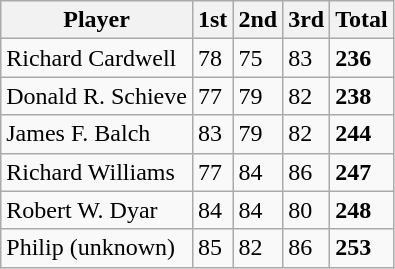<table class="wikitable">
<tr>
<th>Player</th>
<th>1st</th>
<th>2nd</th>
<th>3rd</th>
<th>Total</th>
</tr>
<tr>
<td>Richard Cardwell</td>
<td>78</td>
<td>75</td>
<td>83</td>
<td><strong>236</strong></td>
</tr>
<tr>
<td>Donald R. Schieve</td>
<td>77</td>
<td>79</td>
<td>82</td>
<td><strong>238</strong></td>
</tr>
<tr>
<td>James F. Balch</td>
<td>83</td>
<td>79</td>
<td>82</td>
<td><strong>244</strong></td>
</tr>
<tr>
<td>Richard Williams</td>
<td>77</td>
<td>84</td>
<td>86</td>
<td><strong>247</strong></td>
</tr>
<tr>
<td>Robert W. Dyar</td>
<td>84</td>
<td>84</td>
<td>80</td>
<td><strong>248</strong></td>
</tr>
<tr>
<td>Philip (unknown)</td>
<td>85</td>
<td>82</td>
<td>86</td>
<td><strong>253</strong></td>
</tr>
</table>
